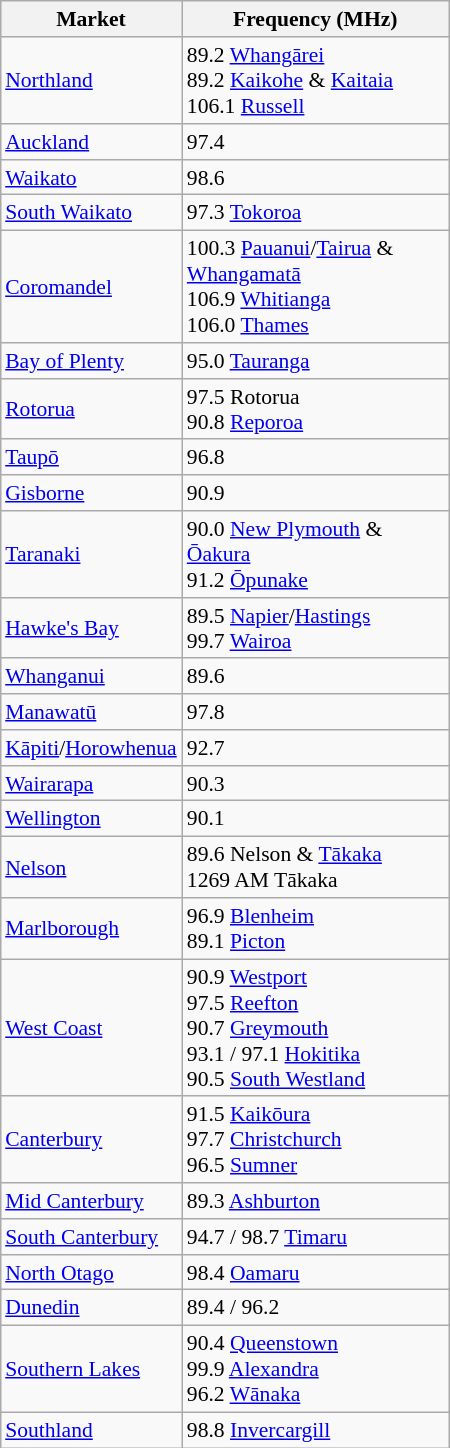<table class="wikitable mw-collapsible" style="font-size:90%; float:right; width:300px;">
<tr>
<th>Market</th>
<th>Frequency (MHz)</th>
</tr>
<tr>
<td><a href='#'>Northland</a></td>
<td>89.2 <a href='#'>Whangārei</a> <br> 89.2 <a href='#'>Kaikohe</a> & <a href='#'>Kaitaia</a> <br> 106.1 <a href='#'>Russell</a></td>
</tr>
<tr>
<td><a href='#'>Auckland</a></td>
<td>97.4</td>
</tr>
<tr>
<td><a href='#'>Waikato</a></td>
<td>98.6</td>
</tr>
<tr>
<td><a href='#'>South Waikato</a></td>
<td>97.3 <a href='#'>Tokoroa</a></td>
</tr>
<tr>
<td><a href='#'>Coromandel</a></td>
<td>100.3 <a href='#'>Pauanui</a>/<a href='#'>Tairua</a> & <a href='#'>Whangamatā</a> <br> 106.9 <a href='#'>Whitianga</a> <br> 106.0 <a href='#'>Thames</a></td>
</tr>
<tr>
<td><a href='#'>Bay of Plenty</a></td>
<td>95.0 <a href='#'>Tauranga</a></td>
</tr>
<tr>
<td><a href='#'>Rotorua</a></td>
<td>97.5 Rotorua <br> 90.8 <a href='#'>Reporoa</a></td>
</tr>
<tr>
<td><a href='#'>Taupō</a></td>
<td>96.8</td>
</tr>
<tr>
<td><a href='#'>Gisborne</a></td>
<td>90.9</td>
</tr>
<tr>
<td><a href='#'>Taranaki</a></td>
<td>90.0 <a href='#'>New Plymouth</a> & <a href='#'>Ōakura</a> <br> 91.2 <a href='#'>Ōpunake</a></td>
</tr>
<tr>
<td><a href='#'>Hawke's Bay</a></td>
<td>89.5 <a href='#'>Napier</a>/<a href='#'>Hastings</a> <br> 99.7 <a href='#'>Wairoa</a></td>
</tr>
<tr>
<td><a href='#'>Whanganui</a></td>
<td>89.6</td>
</tr>
<tr>
<td><a href='#'>Manawatū</a></td>
<td>97.8</td>
</tr>
<tr>
<td><a href='#'>Kāpiti</a>/<a href='#'>Horowhenua</a></td>
<td>92.7</td>
</tr>
<tr>
<td><a href='#'>Wairarapa</a></td>
<td>90.3</td>
</tr>
<tr>
<td><a href='#'>Wellington</a></td>
<td>90.1</td>
</tr>
<tr>
<td><a href='#'>Nelson</a></td>
<td>89.6 Nelson & <a href='#'>Tākaka</a> <br> 1269 AM Tākaka</td>
</tr>
<tr>
<td><a href='#'>Marlborough</a></td>
<td>96.9 <a href='#'>Blenheim</a> <br> 89.1 <a href='#'>Picton</a></td>
</tr>
<tr>
<td><a href='#'>West Coast</a></td>
<td>90.9 <a href='#'>Westport</a> <br> 97.5 <a href='#'>Reefton</a> <br> 90.7 <a href='#'>Greymouth</a> <br> 93.1 / 97.1 <a href='#'>Hokitika</a> <br> 90.5 <a href='#'>South Westland</a></td>
</tr>
<tr>
<td><a href='#'>Canterbury</a></td>
<td>91.5 <a href='#'>Kaikōura</a> <br> 97.7 <a href='#'>Christchurch</a> <br> 96.5 <a href='#'>Sumner</a></td>
</tr>
<tr>
<td><a href='#'>Mid Canterbury</a></td>
<td>89.3 <a href='#'>Ashburton</a></td>
</tr>
<tr>
<td><a href='#'>South Canterbury</a></td>
<td>94.7 / 98.7 <a href='#'>Timaru</a></td>
</tr>
<tr>
<td><a href='#'>North Otago</a></td>
<td>98.4 <a href='#'>Oamaru</a></td>
</tr>
<tr>
<td><a href='#'>Dunedin</a></td>
<td>89.4 / 96.2</td>
</tr>
<tr>
<td><a href='#'>Southern Lakes</a></td>
<td>90.4 <a href='#'>Queenstown</a> <br> 99.9 <a href='#'>Alexandra</a> <br> 96.2 <a href='#'>Wānaka</a></td>
</tr>
<tr>
<td><a href='#'>Southland</a></td>
<td>98.8 <a href='#'>Invercargill</a></td>
</tr>
</table>
